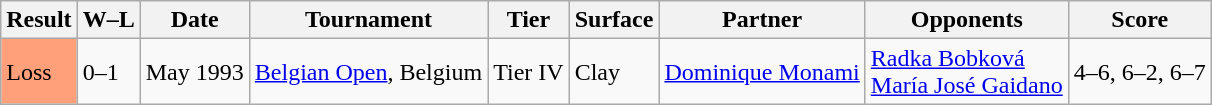<table class="sortable wikitable">
<tr>
<th>Result</th>
<th>W–L</th>
<th>Date</th>
<th>Tournament</th>
<th>Tier</th>
<th>Surface</th>
<th>Partner</th>
<th>Opponents</th>
<th class="unsortable">Score</th>
</tr>
<tr>
<td style="background:#FFA07A;">Loss</td>
<td>0–1</td>
<td>May 1993</td>
<td><a href='#'>Belgian Open</a>, Belgium</td>
<td>Tier IV</td>
<td>Clay</td>
<td> <a href='#'>Dominique Monami</a></td>
<td> <a href='#'>Radka Bobková</a> <br>  <a href='#'>María José Gaidano</a></td>
<td>4–6, 6–2, 6–7</td>
</tr>
</table>
